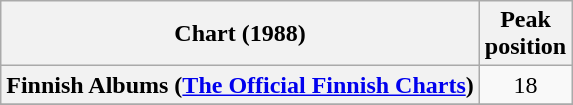<table class="wikitable sortable plainrowheaders" style="text-align:center">
<tr>
<th scope="col">Chart (1988)</th>
<th scope="col">Peak<br>position</th>
</tr>
<tr>
<th scope="row">Finnish Albums (<a href='#'>The Official Finnish Charts</a>)</th>
<td align="center">18</td>
</tr>
<tr>
</tr>
</table>
